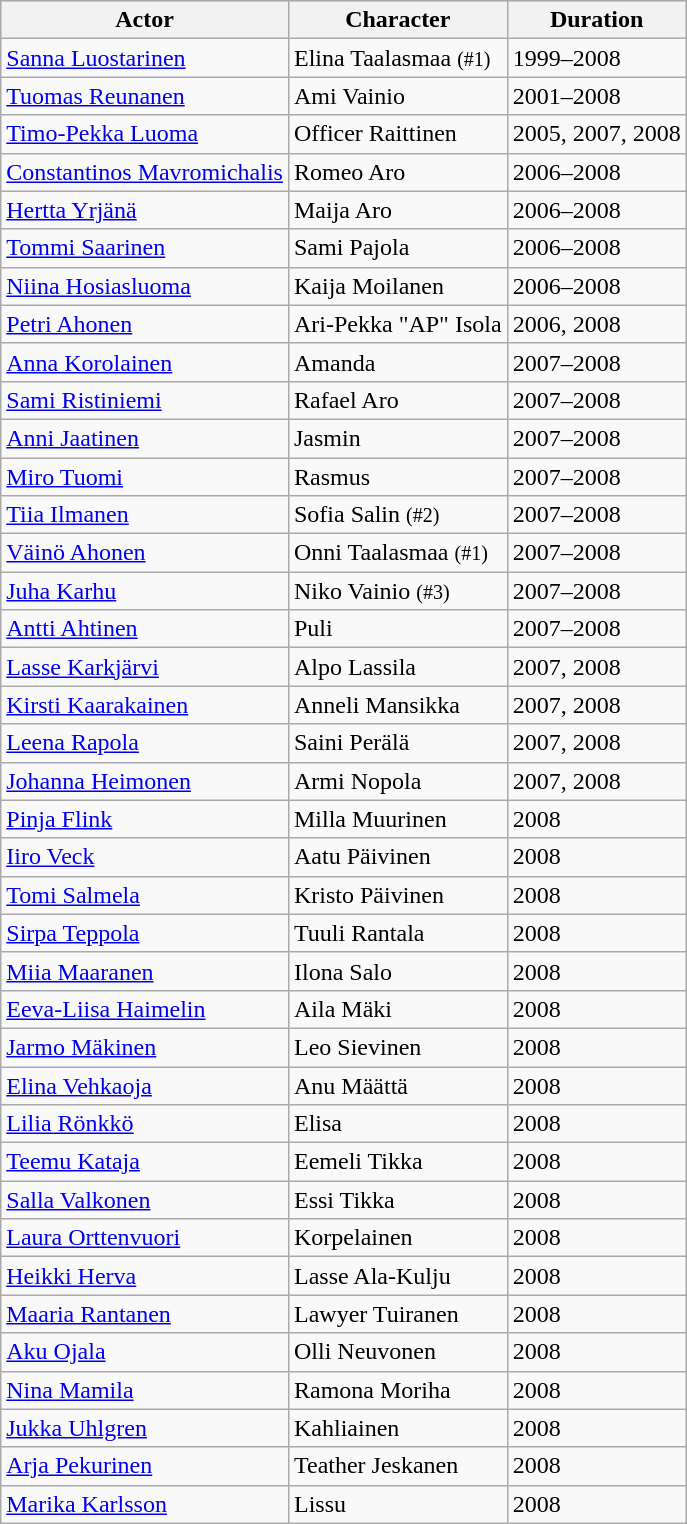<table class="wikitable" sortable>
<tr bgcolor="#CCCCCC">
<th>Actor</th>
<th>Character</th>
<th>Duration</th>
</tr>
<tr>
<td><a href='#'>Sanna Luostarinen</a></td>
<td>Elina Taalasmaa <small>(#1)</small></td>
<td>1999–2008</td>
</tr>
<tr>
<td><a href='#'>Tuomas Reunanen</a></td>
<td>Ami Vainio</td>
<td>2001–2008</td>
</tr>
<tr>
<td><a href='#'>Timo-Pekka Luoma</a></td>
<td>Officer Raittinen</td>
<td>2005, 2007, 2008</td>
</tr>
<tr>
<td><a href='#'>Constantinos Mavromichalis</a></td>
<td>Romeo Aro</td>
<td>2006–2008</td>
</tr>
<tr>
<td><a href='#'>Hertta Yrjänä</a></td>
<td>Maija Aro</td>
<td>2006–2008</td>
</tr>
<tr>
<td><a href='#'>Tommi Saarinen</a></td>
<td>Sami Pajola</td>
<td>2006–2008</td>
</tr>
<tr>
<td><a href='#'>Niina Hosiasluoma</a></td>
<td>Kaija Moilanen</td>
<td>2006–2008</td>
</tr>
<tr>
<td><a href='#'>Petri Ahonen</a></td>
<td>Ari-Pekka "AP" Isola</td>
<td>2006, 2008</td>
</tr>
<tr>
<td><a href='#'>Anna Korolainen</a></td>
<td>Amanda</td>
<td>2007–2008</td>
</tr>
<tr>
<td><a href='#'>Sami Ristiniemi</a></td>
<td>Rafael Aro</td>
<td>2007–2008</td>
</tr>
<tr>
<td><a href='#'>Anni Jaatinen</a></td>
<td>Jasmin</td>
<td>2007–2008</td>
</tr>
<tr>
<td><a href='#'>Miro Tuomi</a></td>
<td>Rasmus</td>
<td>2007–2008</td>
</tr>
<tr>
<td><a href='#'>Tiia Ilmanen</a></td>
<td>Sofia Salin <small>(#2)</small></td>
<td>2007–2008</td>
</tr>
<tr>
<td><a href='#'>Väinö Ahonen</a></td>
<td>Onni Taalasmaa <small>(#1)</small></td>
<td>2007–2008</td>
</tr>
<tr>
<td><a href='#'>Juha Karhu</a></td>
<td>Niko Vainio <small>(#3)</small></td>
<td>2007–2008</td>
</tr>
<tr>
<td><a href='#'>Antti Ahtinen</a></td>
<td>Puli</td>
<td>2007–2008</td>
</tr>
<tr>
<td><a href='#'>Lasse Karkjärvi</a></td>
<td>Alpo Lassila</td>
<td>2007, 2008</td>
</tr>
<tr>
<td><a href='#'>Kirsti Kaarakainen</a></td>
<td>Anneli Mansikka</td>
<td>2007, 2008</td>
</tr>
<tr>
<td><a href='#'>Leena Rapola</a></td>
<td>Saini Perälä</td>
<td>2007, 2008</td>
</tr>
<tr>
<td><a href='#'>Johanna Heimonen</a></td>
<td>Armi Nopola</td>
<td>2007, 2008</td>
</tr>
<tr>
<td><a href='#'>Pinja Flink</a></td>
<td>Milla Muurinen</td>
<td>2008</td>
</tr>
<tr>
<td><a href='#'>Iiro Veck</a></td>
<td>Aatu Päivinen</td>
<td>2008</td>
</tr>
<tr>
<td><a href='#'>Tomi Salmela</a></td>
<td>Kristo Päivinen</td>
<td>2008</td>
</tr>
<tr>
<td><a href='#'>Sirpa Teppola</a></td>
<td>Tuuli Rantala</td>
<td>2008</td>
</tr>
<tr>
<td><a href='#'>Miia Maaranen</a></td>
<td>Ilona Salo</td>
<td>2008</td>
</tr>
<tr>
<td><a href='#'>Eeva-Liisa Haimelin</a></td>
<td>Aila Mäki</td>
<td>2008</td>
</tr>
<tr>
<td><a href='#'>Jarmo Mäkinen</a></td>
<td>Leo Sievinen</td>
<td>2008</td>
</tr>
<tr>
<td><a href='#'>Elina Vehkaoja</a></td>
<td>Anu Määttä</td>
<td>2008</td>
</tr>
<tr>
<td><a href='#'>Lilia Rönkkö</a></td>
<td>Elisa</td>
<td>2008</td>
</tr>
<tr>
<td><a href='#'>Teemu Kataja</a></td>
<td>Eemeli Tikka</td>
<td>2008</td>
</tr>
<tr>
<td><a href='#'>Salla Valkonen</a></td>
<td>Essi Tikka</td>
<td>2008</td>
</tr>
<tr>
<td><a href='#'>Laura Orttenvuori</a></td>
<td>Korpelainen</td>
<td>2008</td>
</tr>
<tr>
<td><a href='#'>Heikki Herva</a></td>
<td>Lasse Ala-Kulju</td>
<td>2008</td>
</tr>
<tr>
<td><a href='#'>Maaria Rantanen</a></td>
<td>Lawyer Tuiranen</td>
<td>2008</td>
</tr>
<tr>
<td><a href='#'>Aku Ojala</a></td>
<td>Olli Neuvonen</td>
<td>2008</td>
</tr>
<tr>
<td><a href='#'>Nina Mamila</a></td>
<td>Ramona Moriha</td>
<td>2008</td>
</tr>
<tr>
<td><a href='#'>Jukka Uhlgren</a></td>
<td>Kahliainen</td>
<td>2008</td>
</tr>
<tr>
<td><a href='#'>Arja Pekurinen</a></td>
<td>Teather Jeskanen</td>
<td>2008</td>
</tr>
<tr>
<td><a href='#'>Marika Karlsson</a></td>
<td>Lissu</td>
<td>2008</td>
</tr>
</table>
